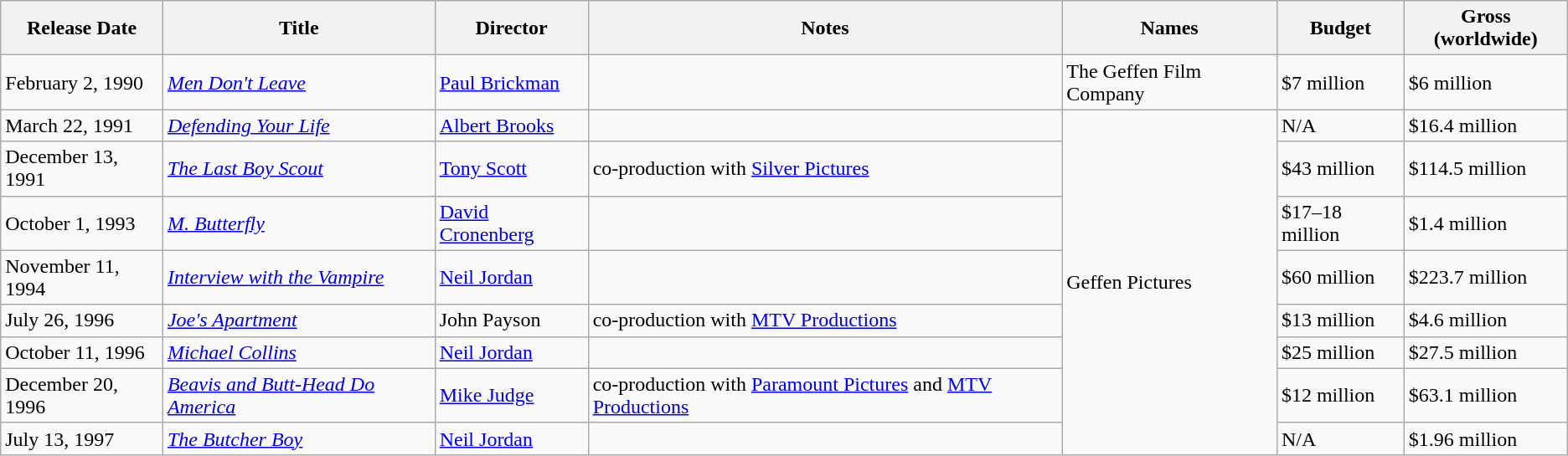<table class="wikitable sortable">
<tr>
<th>Release Date</th>
<th>Title</th>
<th>Director</th>
<th>Notes</th>
<th>Names</th>
<th>Budget</th>
<th>Gross (worldwide)</th>
</tr>
<tr>
<td>February 2, 1990</td>
<td><em><a href='#'>Men Don't Leave</a></em></td>
<td><a href='#'>Paul Brickman</a></td>
<td></td>
<td>The Geffen Film Company</td>
<td>$7 million</td>
<td>$6 million</td>
</tr>
<tr>
<td>March 22, 1991</td>
<td><em><a href='#'>Defending Your Life</a></em></td>
<td><a href='#'>Albert Brooks</a></td>
<td></td>
<td rowspan="8">Geffen Pictures</td>
<td>N/A</td>
<td>$16.4 million</td>
</tr>
<tr>
<td>December 13, 1991</td>
<td><em><a href='#'>The Last Boy Scout</a></em></td>
<td><a href='#'>Tony Scott</a></td>
<td>co-production with <a href='#'>Silver Pictures</a></td>
<td>$43 million</td>
<td>$114.5 million</td>
</tr>
<tr>
<td>October 1, 1993</td>
<td><em><a href='#'>M. Butterfly</a></em></td>
<td><a href='#'>David Cronenberg</a></td>
<td></td>
<td>$17–18 million</td>
<td>$1.4 million</td>
</tr>
<tr>
<td>November 11, 1994</td>
<td><em><a href='#'>Interview with the Vampire</a></em></td>
<td><a href='#'>Neil Jordan</a></td>
<td></td>
<td>$60 million</td>
<td>$223.7 million</td>
</tr>
<tr>
<td>July 26, 1996</td>
<td><em><a href='#'>Joe's Apartment</a></em></td>
<td>John Payson</td>
<td>co-production with <a href='#'>MTV Productions</a></td>
<td>$13 million</td>
<td>$4.6 million</td>
</tr>
<tr>
<td>October 11, 1996</td>
<td><em><a href='#'>Michael Collins</a></em></td>
<td><a href='#'>Neil Jordan</a></td>
<td></td>
<td>$25 million</td>
<td>$27.5 million</td>
</tr>
<tr>
<td>December 20, 1996</td>
<td><em><a href='#'>Beavis and Butt-Head Do America</a></em></td>
<td><a href='#'>Mike Judge</a></td>
<td>co-production with <a href='#'>Paramount Pictures</a> and <a href='#'>MTV Productions</a></td>
<td>$12 million</td>
<td>$63.1 million</td>
</tr>
<tr>
<td>July 13, 1997</td>
<td><em><a href='#'>The Butcher Boy</a></em></td>
<td><a href='#'>Neil Jordan</a></td>
<td></td>
<td>N/A</td>
<td>$1.96 million</td>
</tr>
</table>
